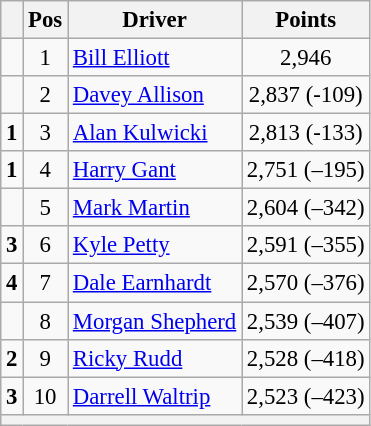<table class="wikitable" style="font-size: 95%;">
<tr>
<th></th>
<th>Pos</th>
<th>Driver</th>
<th>Points</th>
</tr>
<tr>
<td align="left"></td>
<td style="text-align:center;">1</td>
<td><a href='#'>Bill Elliott</a></td>
<td style="text-align:center;">2,946</td>
</tr>
<tr>
<td align="left"></td>
<td style="text-align:center;">2</td>
<td><a href='#'>Davey Allison</a></td>
<td style="text-align:center;">2,837 (-109)</td>
</tr>
<tr>
<td align="left"> <strong>1</strong></td>
<td style="text-align:center;">3</td>
<td><a href='#'>Alan Kulwicki</a></td>
<td style="text-align:center;">2,813 (-133)</td>
</tr>
<tr>
<td align="left"> <strong>1</strong></td>
<td style="text-align:center;">4</td>
<td><a href='#'>Harry Gant</a></td>
<td style="text-align:center;">2,751 (–195)</td>
</tr>
<tr>
<td align="left"></td>
<td style="text-align:center;">5</td>
<td><a href='#'>Mark Martin</a></td>
<td style="text-align:center;">2,604 (–342)</td>
</tr>
<tr>
<td align="left"> <strong>3</strong></td>
<td style="text-align:center;">6</td>
<td><a href='#'>Kyle Petty</a></td>
<td style="text-align:center;">2,591 (–355)</td>
</tr>
<tr>
<td align="left"> <strong>4</strong></td>
<td style="text-align:center;">7</td>
<td><a href='#'>Dale Earnhardt</a></td>
<td style="text-align:center;">2,570 (–376)</td>
</tr>
<tr>
<td align="left"></td>
<td style="text-align:center;">8</td>
<td><a href='#'>Morgan Shepherd</a></td>
<td style="text-align:center;">2,539 (–407)</td>
</tr>
<tr>
<td align="left"> <strong>2</strong></td>
<td style="text-align:center;">9</td>
<td><a href='#'>Ricky Rudd</a></td>
<td style="text-align:center;">2,528 (–418)</td>
</tr>
<tr>
<td align="left"> <strong>3</strong></td>
<td style="text-align:center;">10</td>
<td><a href='#'>Darrell Waltrip</a></td>
<td style="text-align:center;">2,523 (–423)</td>
</tr>
<tr class="sortbottom">
<th colspan="9"></th>
</tr>
</table>
